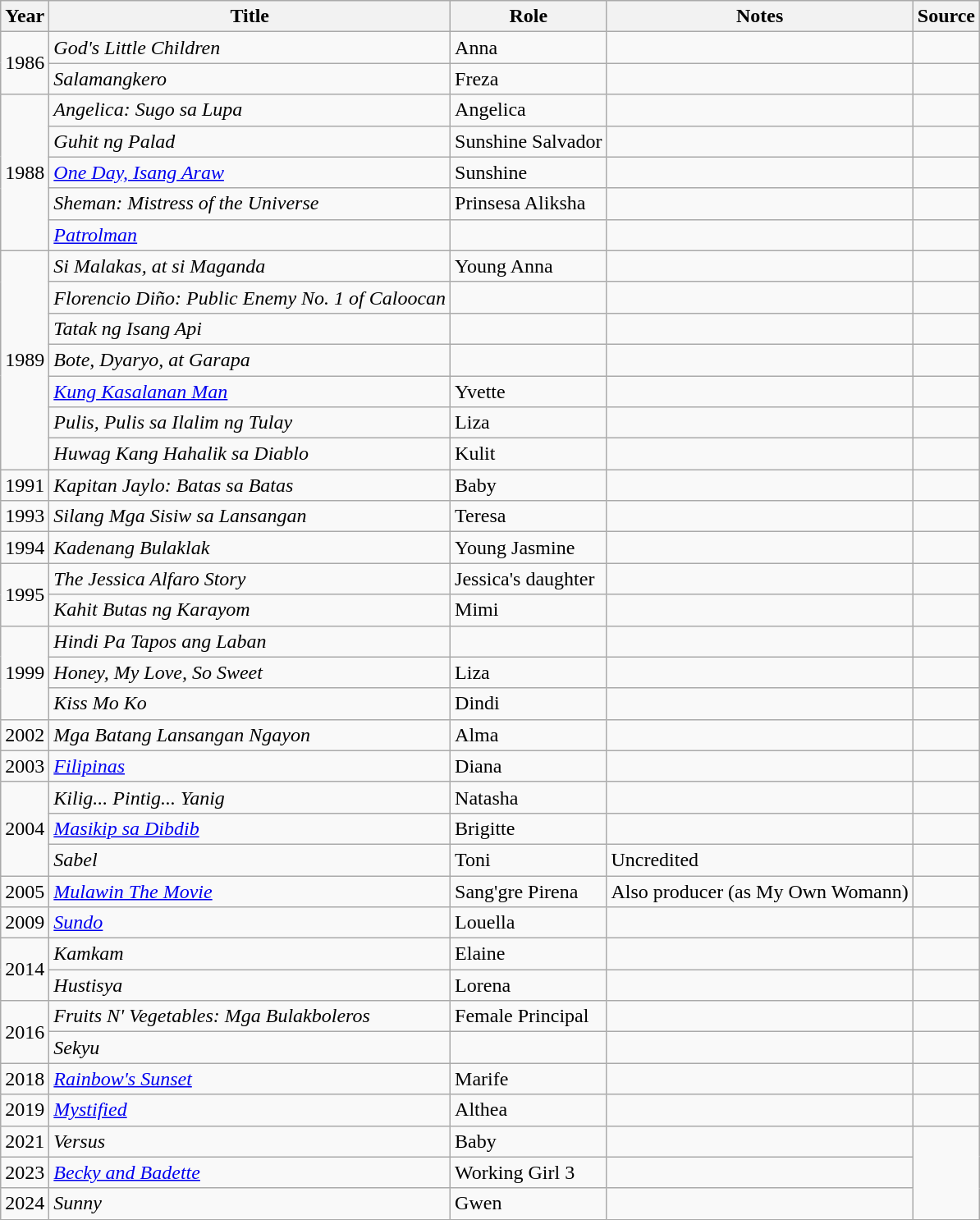<table class="wikitable sortable">
<tr>
<th>Year</th>
<th>Title</th>
<th>Role</th>
<th class="unsortable">Notes</th>
<th class="unsortable">Source</th>
</tr>
<tr>
<td rowspan="2">1986</td>
<td><em>God's Little Children</em></td>
<td>Anna</td>
<td></td>
<td></td>
</tr>
<tr>
<td><em>Salamangkero</em></td>
<td>Freza</td>
<td></td>
<td></td>
</tr>
<tr>
<td rowspan="5">1988</td>
<td><em>Angelica: Sugo sa Lupa</em></td>
<td>Angelica</td>
<td></td>
<td></td>
</tr>
<tr>
<td><em>Guhit ng Palad</em></td>
<td>Sunshine Salvador</td>
<td></td>
<td></td>
</tr>
<tr>
<td><em><a href='#'>One Day, Isang Araw</a></em></td>
<td>Sunshine</td>
<td></td>
<td></td>
</tr>
<tr>
<td><em>Sheman: Mistress of the Universe</em></td>
<td>Prinsesa Aliksha</td>
<td></td>
<td></td>
</tr>
<tr>
<td><em><a href='#'>Patrolman</a></em></td>
<td></td>
<td></td>
<td></td>
</tr>
<tr>
<td rowspan="7">1989</td>
<td><em>Si Malakas, at si Maganda</em></td>
<td>Young Anna</td>
<td></td>
<td></td>
</tr>
<tr>
<td><em>Florencio Diño: Public Enemy No. 1 of Caloocan</em></td>
<td></td>
<td></td>
<td></td>
</tr>
<tr>
<td><em>Tatak ng Isang Api</em></td>
<td></td>
<td></td>
<td></td>
</tr>
<tr>
<td><em>Bote, Dyaryo, at Garapa</em></td>
<td></td>
<td></td>
<td></td>
</tr>
<tr>
<td><em><a href='#'>Kung Kasalanan Man</a></em></td>
<td>Yvette</td>
<td></td>
<td></td>
</tr>
<tr>
<td><em>Pulis, Pulis sa Ilalim ng Tulay</em></td>
<td>Liza</td>
<td></td>
<td></td>
</tr>
<tr>
<td><em>Huwag Kang Hahalik sa Diablo</em></td>
<td>Kulit</td>
<td></td>
<td></td>
</tr>
<tr>
<td>1991</td>
<td><em>Kapitan Jaylo: Batas sa Batas</em> </td>
<td>Baby</td>
<td></td>
<td></td>
</tr>
<tr>
<td>1993</td>
<td><em>Silang Mga Sisiw sa Lansangan</em></td>
<td>Teresa</td>
<td></td>
<td></td>
</tr>
<tr>
<td>1994</td>
<td><em>Kadenang Bulaklak</em></td>
<td>Young Jasmine</td>
<td></td>
<td></td>
</tr>
<tr>
<td rowspan="2">1995</td>
<td><em>The Jessica Alfaro Story</em></td>
<td>Jessica's daughter</td>
<td></td>
<td></td>
</tr>
<tr>
<td><em>Kahit Butas ng Karayom</em></td>
<td>Mimi</td>
<td></td>
<td></td>
</tr>
<tr>
<td rowspan="3">1999</td>
<td><em>Hindi Pa Tapos ang Laban</em></td>
<td></td>
<td></td>
<td></td>
</tr>
<tr>
<td><em>Honey, My Love, So Sweet</em></td>
<td>Liza</td>
<td></td>
<td></td>
</tr>
<tr>
<td><em>Kiss Mo Ko</em></td>
<td>Dindi</td>
<td></td>
<td></td>
</tr>
<tr>
<td>2002</td>
<td><em>Mga Batang Lansangan Ngayon</em></td>
<td>Alma</td>
<td></td>
<td></td>
</tr>
<tr>
<td>2003</td>
<td><em><a href='#'>Filipinas</a></em></td>
<td>Diana</td>
<td></td>
<td></td>
</tr>
<tr>
<td rowspan="3">2004</td>
<td><em>Kilig... Pintig... Yanig</em></td>
<td>Natasha</td>
<td></td>
<td></td>
</tr>
<tr>
<td><em><a href='#'>Masikip sa Dibdib</a></em></td>
<td>Brigitte</td>
<td></td>
<td></td>
</tr>
<tr>
<td><em>Sabel</em></td>
<td>Toni</td>
<td>Uncredited</td>
<td></td>
</tr>
<tr>
<td>2005</td>
<td><em><a href='#'>Mulawin The Movie</a></em></td>
<td>Sang'gre Pirena</td>
<td>Also producer (as My Own Womann)</td>
<td></td>
</tr>
<tr>
<td>2009</td>
<td><em><a href='#'>Sundo</a></em></td>
<td>Louella</td>
<td></td>
<td></td>
</tr>
<tr>
<td rowspan="2">2014</td>
<td><em>Kamkam</em></td>
<td>Elaine</td>
<td></td>
<td></td>
</tr>
<tr>
<td><em>Hustisya</em></td>
<td>Lorena</td>
<td></td>
<td></td>
</tr>
<tr>
<td rowspan="2">2016</td>
<td><em>Fruits N' Vegetables: Mga Bulakboleros</em></td>
<td>Female Principal</td>
<td></td>
<td></td>
</tr>
<tr>
<td><em>Sekyu</em></td>
<td></td>
<td></td>
<td></td>
</tr>
<tr>
<td>2018</td>
<td><em><a href='#'>Rainbow's Sunset</a></em></td>
<td>Marife</td>
<td></td>
<td></td>
</tr>
<tr>
<td>2019</td>
<td><em><a href='#'>Mystified</a></em></td>
<td>Althea</td>
<td></td>
<td></td>
</tr>
<tr>
<td>2021</td>
<td><em>Versus</em></td>
<td>Baby</td>
<td></td>
</tr>
<tr>
<td>2023</td>
<td><em><a href='#'>Becky and Badette</a></em></td>
<td>Working Girl 3</td>
<td></td>
</tr>
<tr>
<td>2024</td>
<td><em>Sunny</em></td>
<td>Gwen</td>
<td></td>
</tr>
</table>
